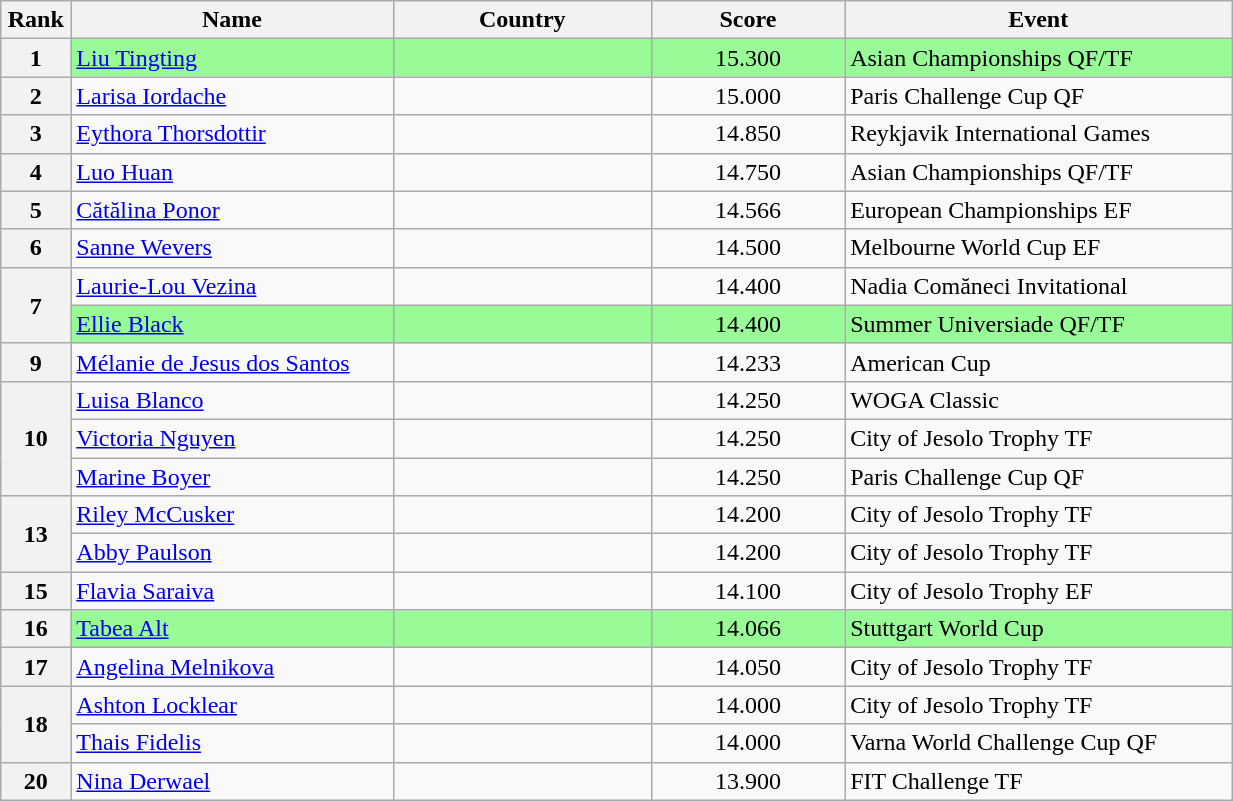<table class="wikitable sortable" style="width:65%;">
<tr>
<th style="text-align:center; width:5%;">Rank</th>
<th style="text-align:center; width:25%;">Name</th>
<th style="text-align:center; width:20%;">Country</th>
<th style="text-align:center; width:15%;">Score</th>
<th style="text-align:center; width:30%;">Event</th>
</tr>
<tr style="background:#98fb98;">
<th>1</th>
<td><a href='#'>Liu Tingting</a></td>
<td></td>
<td align=center>15.300</td>
<td>Asian Championships QF/TF</td>
</tr>
<tr>
<th>2</th>
<td><a href='#'>Larisa Iordache</a></td>
<td></td>
<td align="center">15.000</td>
<td>Paris Challenge Cup QF</td>
</tr>
<tr>
<th>3</th>
<td><a href='#'>Eythora Thorsdottir</a></td>
<td></td>
<td align="center">14.850</td>
<td>Reykjavik International Games</td>
</tr>
<tr>
<th>4</th>
<td><a href='#'>Luo Huan</a></td>
<td></td>
<td align="center">14.750</td>
<td>Asian Championships QF/TF</td>
</tr>
<tr>
<th>5</th>
<td><a href='#'>Cătălina Ponor</a></td>
<td></td>
<td align="center">14.566</td>
<td>European Championships EF</td>
</tr>
<tr>
<th>6</th>
<td><a href='#'>Sanne Wevers</a></td>
<td></td>
<td align=center>14.500</td>
<td>Melbourne World Cup EF</td>
</tr>
<tr>
<th rowspan="2">7</th>
<td><a href='#'>Laurie-Lou Vezina</a></td>
<td></td>
<td align=center>14.400</td>
<td>Nadia Comăneci Invitational</td>
</tr>
<tr style="background:#98fb98;">
<td><a href='#'>Ellie Black</a></td>
<td></td>
<td align="center">14.400</td>
<td>Summer Universiade QF/TF</td>
</tr>
<tr>
<th>9</th>
<td><a href='#'>Mélanie de Jesus dos Santos</a></td>
<td></td>
<td align="center">14.233</td>
<td>American Cup</td>
</tr>
<tr>
<th rowspan="3">10</th>
<td><a href='#'>Luisa Blanco</a></td>
<td></td>
<td align="center">14.250</td>
<td>WOGA Classic</td>
</tr>
<tr>
<td><a href='#'>Victoria Nguyen</a></td>
<td></td>
<td align="center">14.250</td>
<td>City of Jesolo Trophy TF</td>
</tr>
<tr>
<td><a href='#'>Marine Boyer</a></td>
<td></td>
<td align="center">14.250</td>
<td>Paris Challenge Cup QF</td>
</tr>
<tr>
<th rowspan="2">13</th>
<td><a href='#'>Riley McCusker</a></td>
<td></td>
<td align="center">14.200</td>
<td>City of Jesolo Trophy TF</td>
</tr>
<tr>
<td><a href='#'>Abby Paulson</a></td>
<td></td>
<td align="center">14.200</td>
<td>City of Jesolo Trophy TF</td>
</tr>
<tr>
<th>15</th>
<td><a href='#'>Flavia Saraiva</a></td>
<td></td>
<td align="center">14.100</td>
<td>City of Jesolo Trophy EF</td>
</tr>
<tr style="background:#98fb98;">
<th>16</th>
<td><a href='#'>Tabea Alt</a></td>
<td></td>
<td align="center">14.066</td>
<td>Stuttgart World Cup</td>
</tr>
<tr>
<th>17</th>
<td><a href='#'>Angelina Melnikova</a></td>
<td></td>
<td align="center">14.050</td>
<td>City of Jesolo Trophy TF</td>
</tr>
<tr>
<th rowspan="2">18</th>
<td><a href='#'>Ashton Locklear</a></td>
<td></td>
<td align="center">14.000</td>
<td>City of Jesolo Trophy TF</td>
</tr>
<tr>
<td><a href='#'>Thais Fidelis</a></td>
<td></td>
<td align="center">14.000</td>
<td>Varna World Challenge Cup QF</td>
</tr>
<tr>
<th>20</th>
<td><a href='#'>Nina Derwael</a></td>
<td></td>
<td align="center">13.900</td>
<td>FIT Challenge TF</td>
</tr>
</table>
